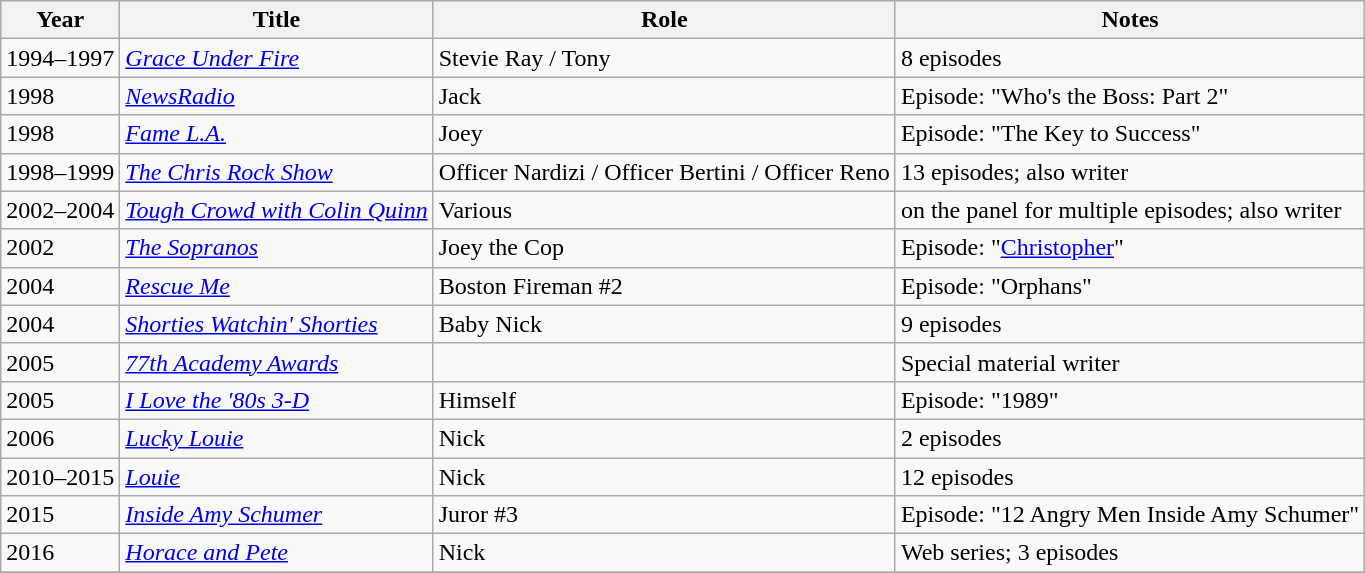<table class="wikitable">
<tr ">
<th>Year</th>
<th>Title</th>
<th>Role</th>
<th>Notes</th>
</tr>
<tr>
<td>1994–1997</td>
<td><em><a href='#'>Grace Under Fire</a></em></td>
<td>Stevie Ray / Tony</td>
<td>8 episodes</td>
</tr>
<tr>
<td>1998</td>
<td><em><a href='#'>NewsRadio</a></em></td>
<td>Jack</td>
<td>Episode: "Who's the Boss: Part 2"</td>
</tr>
<tr>
<td>1998</td>
<td><em><a href='#'>Fame L.A.</a></em></td>
<td>Joey</td>
<td>Episode: "The Key to Success"</td>
</tr>
<tr>
<td>1998–1999</td>
<td><em><a href='#'>The Chris Rock Show</a></em></td>
<td>Officer Nardizi / Officer Bertini / Officer Reno</td>
<td>13 episodes; also writer</td>
</tr>
<tr>
<td>2002–2004</td>
<td><em><a href='#'>Tough Crowd with Colin Quinn</a></em></td>
<td>Various</td>
<td>on the panel for multiple episodes; also writer</td>
</tr>
<tr>
<td>2002</td>
<td><em><a href='#'>The Sopranos</a></em></td>
<td>Joey the Cop</td>
<td>Episode: "<a href='#'>Christopher</a>"</td>
</tr>
<tr>
<td>2004</td>
<td><em><a href='#'>Rescue Me</a></em></td>
<td>Boston Fireman #2</td>
<td>Episode: "Orphans"</td>
</tr>
<tr>
<td>2004</td>
<td><em><a href='#'>Shorties Watchin' Shorties</a></em></td>
<td>Baby Nick</td>
<td>9 episodes</td>
</tr>
<tr>
<td>2005</td>
<td><em><a href='#'>77th Academy Awards</a></em></td>
<td></td>
<td>Special material writer</td>
</tr>
<tr>
<td>2005</td>
<td><em><a href='#'>I Love the '80s 3-D</a></em></td>
<td>Himself</td>
<td>Episode: "1989"</td>
</tr>
<tr>
<td>2006</td>
<td><em><a href='#'>Lucky Louie</a></em></td>
<td>Nick</td>
<td>2 episodes</td>
</tr>
<tr>
<td>2010–2015</td>
<td><em><a href='#'>Louie</a></em></td>
<td>Nick</td>
<td>12 episodes</td>
</tr>
<tr>
<td>2015</td>
<td><em><a href='#'>Inside Amy Schumer</a></em></td>
<td>Juror #3</td>
<td>Episode: "12 Angry Men Inside Amy Schumer"</td>
</tr>
<tr>
<td>2016</td>
<td><em><a href='#'>Horace and Pete</a></em></td>
<td>Nick</td>
<td>Web series; 3 episodes</td>
</tr>
<tr>
</tr>
</table>
